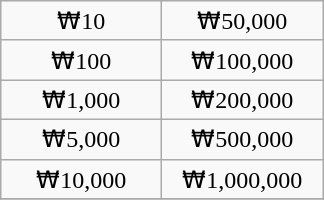<table class="wikitable">
<tr>
<td align=center width=100>₩10</td>
<td align=center width=100>₩50,000</td>
</tr>
<tr>
<td align=center width=100>₩100</td>
<td align=center width=100>₩100,000</td>
</tr>
<tr>
<td align=center width=100>₩1,000</td>
<td align=center width=100>₩200,000</td>
</tr>
<tr>
<td align=center width=100>₩5,000</td>
<td align=center width=100>₩500,000</td>
</tr>
<tr>
<td align=center width=100>₩10,000</td>
<td align=center width=100>₩1,000,000</td>
</tr>
<tr>
</tr>
</table>
